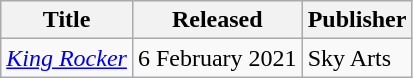<table class="wikitable">
<tr>
<th>Title</th>
<th>Released</th>
<th>Publisher</th>
</tr>
<tr>
<td><em><a href='#'>King Rocker</a></em></td>
<td>6 February 2021</td>
<td>Sky Arts</td>
</tr>
</table>
